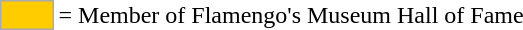<table style="margin: 0.75em 0 0 0.5em;">
<tr>
<td style="background-color:#FFCC00; border:1px solid #aaaaaa; width:2em; text-align:center;"></td>
<td>= Member of Flamengo's Museum Hall of Fame</td>
</tr>
</table>
